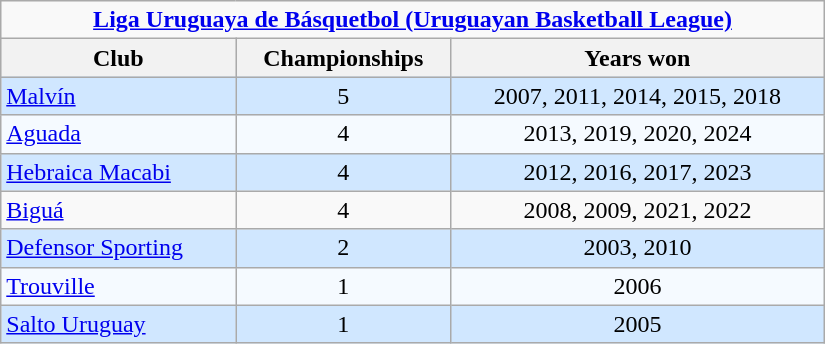<table class="wikitable sortable"  style="text-align:left" width="550px">
<tr>
<td align=center colspan=4><strong><a href='#'>Liga Uruguaya de Básquetbol (Uruguayan Basketball League)</a></strong></td>
</tr>
<tr align=center bgcolor=#DDDDDD style="color:Black;">
<th><strong>Club</strong></th>
<th><strong>Championships</strong></th>
<th><strong>Years won</strong></th>
</tr>
<tr align=left bgcolor=#D0E7FF>
<td> <a href='#'>Malvín</a></td>
<td align=center>5</td>
<td align=center>2007, 2011, 2014, 2015, 2018</td>
</tr>
<tr align=left bgcolor=#F5FAFF>
<td> <a href='#'>Aguada</a></td>
<td align=center>4</td>
<td align=center>2013, 2019, 2020, 2024</td>
</tr>
<tr align=left bgcolor=#D0E7FF>
<td> <a href='#'>Hebraica Macabi</a></td>
<td align=center>4</td>
<td align=center>2012, 2016, 2017, 2023</td>
</tr>
<tr align=left bgcolor=>
<td> <a href='#'>Biguá</a></td>
<td align=center>4</td>
<td align=center>2008, 2009, 2021, 2022</td>
</tr>
<tr align=left bgcolor=#D0E7FF>
<td><a href='#'>Defensor Sporting</a></td>
<td align=center>2</td>
<td align=center>2003, 2010</td>
</tr>
<tr align=left bgcolor=#F5FAFF>
<td> <a href='#'>Trouville</a></td>
<td align=center>1</td>
<td align=center>2006</td>
</tr>
<tr align=left bgcolor=#D0E7FF>
<td> <a href='#'>Salto Uruguay</a></td>
<td align=center>1</td>
<td align=center>2005</td>
</tr>
</table>
